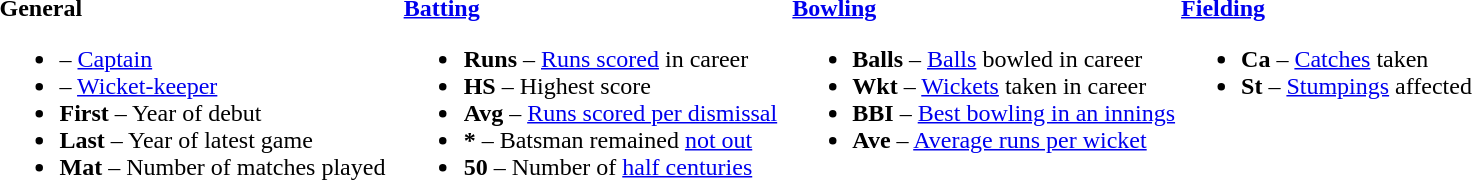<table>
<tr>
<td valign="top" style="width:26%"><br><strong>General</strong><ul><li> – <a href='#'>Captain</a></li><li> – <a href='#'>Wicket-keeper</a></li><li><strong>First</strong> – Year of debut</li><li><strong>Last</strong> – Year of latest game</li><li><strong>Mat</strong> – Number of matches played</li></ul></td>
<td valign="top" style="width:25%"><br><strong><a href='#'>Batting</a></strong><ul><li><strong>Runs</strong> – <a href='#'>Runs scored</a> in career</li><li><strong>HS</strong> – Highest score</li><li><strong>Avg</strong> – <a href='#'>Runs scored per dismissal</a></li><li><strong>*</strong> – Batsman remained <a href='#'>not out</a></li><li><strong>50</strong> – Number of <a href='#'>half centuries</a></li></ul></td>
<td valign="top" style="width:25%"><br><strong><a href='#'>Bowling</a></strong><ul><li><strong>Balls</strong> – <a href='#'>Balls</a> bowled in career</li><li><strong>Wkt</strong> – <a href='#'>Wickets</a> taken in career</li><li><strong>BBI</strong> – <a href='#'>Best bowling in an innings</a></li><li><strong>Ave</strong> – <a href='#'>Average runs per wicket</a></li></ul></td>
<td valign="top" style="width:24%"><br><strong><a href='#'>Fielding</a></strong><ul><li><strong>Ca</strong> – <a href='#'>Catches</a> taken</li><li><strong>St</strong> – <a href='#'>Stumpings</a> affected</li></ul></td>
</tr>
</table>
